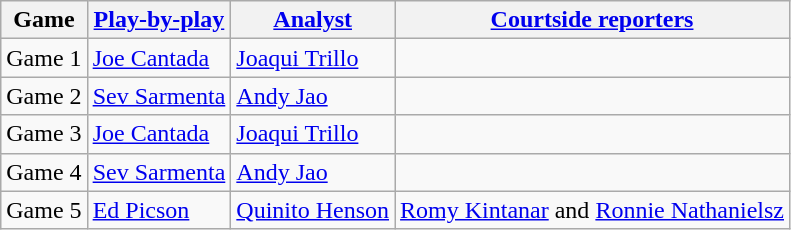<table class=wikitable>
<tr>
<th>Game</th>
<th><a href='#'>Play-by-play</a></th>
<th><a href='#'>Analyst</a></th>
<th><a href='#'>Courtside reporters</a></th>
</tr>
<tr>
<td>Game 1</td>
<td><a href='#'>Joe Cantada</a></td>
<td><a href='#'>Joaqui Trillo</a></td>
<td></td>
</tr>
<tr>
<td>Game 2</td>
<td><a href='#'>Sev Sarmenta</a></td>
<td><a href='#'>Andy Jao</a></td>
<td></td>
</tr>
<tr>
<td>Game 3</td>
<td><a href='#'>Joe Cantada</a></td>
<td><a href='#'>Joaqui Trillo</a></td>
<td></td>
</tr>
<tr>
<td>Game 4</td>
<td><a href='#'>Sev Sarmenta</a></td>
<td><a href='#'>Andy Jao</a></td>
<td></td>
</tr>
<tr>
<td>Game 5</td>
<td><a href='#'>Ed Picson</a></td>
<td><a href='#'>Quinito Henson</a></td>
<td><a href='#'>Romy Kintanar</a> and <a href='#'>Ronnie Nathanielsz</a></td>
</tr>
</table>
